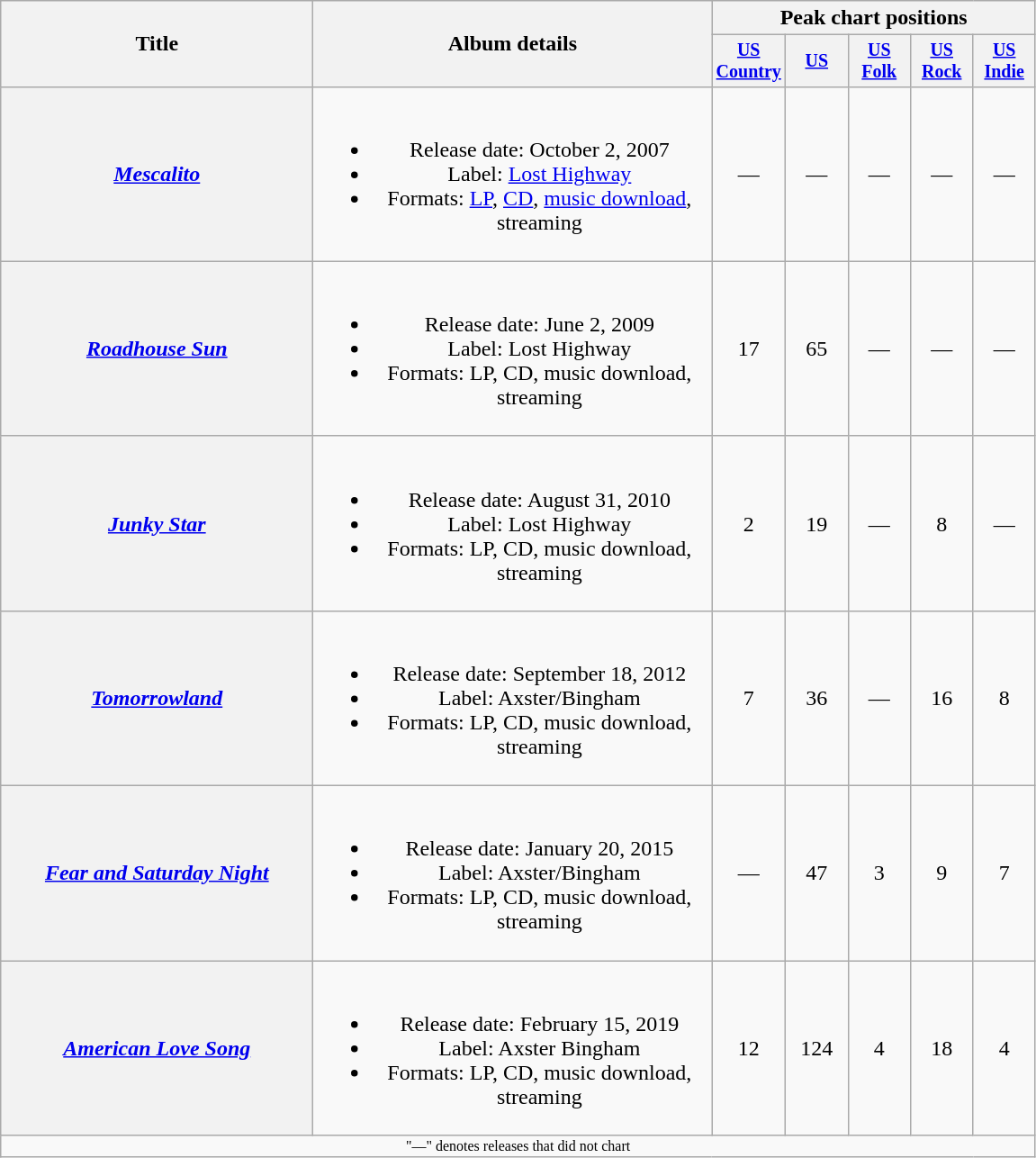<table class="wikitable plainrowheaders" style="text-align:center;">
<tr>
<th rowspan="2" style="width:14em;">Title</th>
<th rowspan="2" style="width:18em;">Album details</th>
<th colspan="5">Peak chart positions</th>
</tr>
<tr style="font-size:smaller;">
<th style="width:40px;"><a href='#'>US Country</a><br></th>
<th style="width:40px;"><a href='#'>US</a><br></th>
<th style="width:40px;"><a href='#'>US<br>Folk</a><br></th>
<th style="width:40px;"><a href='#'>US<br>Rock</a><br></th>
<th style="width:40px;"><a href='#'>US<br>Indie</a><br></th>
</tr>
<tr>
<th scope="row"><em><a href='#'>Mescalito</a></em></th>
<td><br><ul><li>Release date: October 2, 2007</li><li>Label: <a href='#'>Lost Highway</a></li><li>Formats: <a href='#'>LP</a>, <a href='#'>CD</a>, <a href='#'>music download</a>, streaming</li></ul></td>
<td>—</td>
<td>—</td>
<td>—</td>
<td>—</td>
<td>—</td>
</tr>
<tr>
<th scope="row"><em><a href='#'>Roadhouse Sun</a></em></th>
<td><br><ul><li>Release date: June 2, 2009</li><li>Label: Lost Highway</li><li>Formats: LP, CD, music download, streaming</li></ul></td>
<td>17</td>
<td>65</td>
<td>—</td>
<td>—</td>
<td>—</td>
</tr>
<tr>
<th scope="row"><em><a href='#'>Junky Star</a></em></th>
<td><br><ul><li>Release date: August 31, 2010</li><li>Label: Lost Highway</li><li>Formats: LP, CD, music download, streaming</li></ul></td>
<td>2</td>
<td>19</td>
<td>—</td>
<td>8</td>
<td>—</td>
</tr>
<tr>
<th scope="row"><em><a href='#'>Tomorrowland</a></em></th>
<td><br><ul><li>Release date: September 18, 2012</li><li>Label: Axster/Bingham</li><li>Formats: LP, CD, music download, streaming</li></ul></td>
<td>7</td>
<td>36</td>
<td>—</td>
<td>16</td>
<td>8</td>
</tr>
<tr>
<th scope="row"><em><a href='#'>Fear and Saturday Night</a></em></th>
<td><br><ul><li>Release date: January 20, 2015</li><li>Label: Axster/Bingham</li><li>Formats: LP, CD, music download, streaming</li></ul></td>
<td>—</td>
<td>47</td>
<td>3</td>
<td>9</td>
<td>7</td>
</tr>
<tr>
<th scope="row"><em><a href='#'>American Love Song</a></em></th>
<td><br><ul><li>Release date: February 15, 2019</li><li>Label: Axster Bingham</li><li>Formats: LP, CD, music download, streaming</li></ul></td>
<td>12</td>
<td>124</td>
<td>4</td>
<td>18</td>
<td>4</td>
</tr>
<tr>
<td colspan="7" style="font-size:8pt">"—" denotes releases that did not chart</td>
</tr>
</table>
